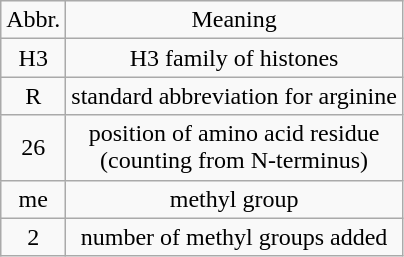<table class="wikitable" style="text-align:center">
<tr>
<td>Abbr.</td>
<td>Meaning</td>
</tr>
<tr>
<td>H3</td>
<td>H3 family of histones</td>
</tr>
<tr>
<td>R</td>
<td>standard abbreviation for arginine</td>
</tr>
<tr>
<td>26</td>
<td>position of amino acid residue<br>(counting from N-terminus)</td>
</tr>
<tr>
<td>me</td>
<td>methyl group</td>
</tr>
<tr>
<td>2</td>
<td>number of methyl groups added</td>
</tr>
</table>
